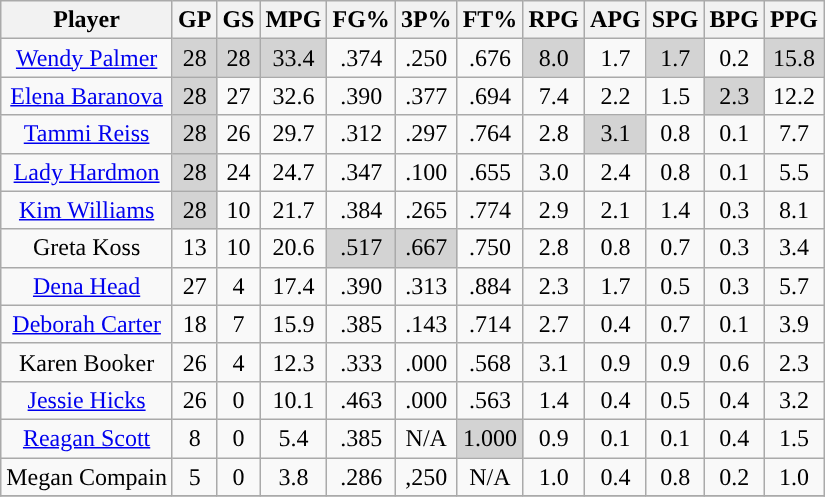<table class="wikitable sortable" style="text-align:center;">
<tr>
<th>Player</th>
<th>GP</th>
<th>GS</th>
<th>MPG</th>
<th>FG%</th>
<th>3P%</th>
<th>FT%</th>
<th>RPG</th>
<th>APG</th>
<th>SPG</th>
<th>BPG</th>
<th>PPG</th>
</tr>
<tr>
<td><a href='#'>Wendy Palmer</a></td>
<td style="background:#D3D3D3;">28</td>
<td style="background:#D3D3D3;">28</td>
<td style="background:#D3D3D3;">33.4</td>
<td>.374</td>
<td>.250</td>
<td>.676</td>
<td style="background:#D3D3D3;">8.0</td>
<td>1.7</td>
<td style="background:#D3D3D3;">1.7</td>
<td>0.2</td>
<td style="background:#D3D3D3;">15.8</td>
</tr>
<tr>
<td><a href='#'>Elena Baranova</a></td>
<td style="background:#D3D3D3;">28</td>
<td>27</td>
<td>32.6</td>
<td>.390</td>
<td>.377</td>
<td>.694</td>
<td>7.4</td>
<td>2.2</td>
<td>1.5</td>
<td style="background:#D3D3D3;">2.3</td>
<td>12.2</td>
</tr>
<tr>
<td><a href='#'>Tammi Reiss</a></td>
<td style="background:#D3D3D3;">28</td>
<td>26</td>
<td>29.7</td>
<td>.312</td>
<td>.297</td>
<td>.764</td>
<td>2.8</td>
<td style="background:#D3D3D3;">3.1</td>
<td>0.8</td>
<td>0.1</td>
<td>7.7</td>
</tr>
<tr>
<td><a href='#'>Lady Hardmon</a></td>
<td style="background:#D3D3D3;">28</td>
<td>24</td>
<td>24.7</td>
<td>.347</td>
<td>.100</td>
<td>.655</td>
<td>3.0</td>
<td>2.4</td>
<td>0.8</td>
<td>0.1</td>
<td>5.5</td>
</tr>
<tr>
<td><a href='#'>Kim Williams</a></td>
<td style="background:#D3D3D3;">28</td>
<td>10</td>
<td>21.7</td>
<td>.384</td>
<td>.265</td>
<td>.774</td>
<td>2.9</td>
<td>2.1</td>
<td>1.4</td>
<td>0.3</td>
<td>8.1</td>
</tr>
<tr>
<td>Greta Koss</td>
<td>13</td>
<td>10</td>
<td>20.6</td>
<td style="background:#D3D3D3;">.517</td>
<td style="background:#D3D3D3;">.667</td>
<td>.750</td>
<td>2.8</td>
<td>0.8</td>
<td>0.7</td>
<td>0.3</td>
<td>3.4</td>
</tr>
<tr>
<td><a href='#'>Dena Head</a></td>
<td>27</td>
<td>4</td>
<td>17.4</td>
<td>.390</td>
<td>.313</td>
<td>.884</td>
<td>2.3</td>
<td>1.7</td>
<td>0.5</td>
<td>0.3</td>
<td>5.7</td>
</tr>
<tr>
<td><a href='#'>Deborah Carter</a></td>
<td>18</td>
<td>7</td>
<td>15.9</td>
<td>.385</td>
<td>.143</td>
<td>.714</td>
<td>2.7</td>
<td>0.4</td>
<td>0.7</td>
<td>0.1</td>
<td>3.9</td>
</tr>
<tr>
<td>Karen Booker</td>
<td>26</td>
<td>4</td>
<td>12.3</td>
<td>.333</td>
<td>.000</td>
<td>.568</td>
<td>3.1</td>
<td>0.9</td>
<td>0.9</td>
<td>0.6</td>
<td>2.3</td>
</tr>
<tr>
<td><a href='#'>Jessie Hicks</a></td>
<td>26</td>
<td>0</td>
<td>10.1</td>
<td>.463</td>
<td>.000</td>
<td>.563</td>
<td>1.4</td>
<td>0.4</td>
<td>0.5</td>
<td>0.4</td>
<td>3.2</td>
</tr>
<tr>
<td><a href='#'>Reagan Scott</a></td>
<td>8</td>
<td>0</td>
<td>5.4</td>
<td>.385</td>
<td>N/A</td>
<td style="background:#D3D3D3;">1.000</td>
<td>0.9</td>
<td>0.1</td>
<td>0.1</td>
<td>0.4</td>
<td>1.5</td>
</tr>
<tr>
<td>Megan Compain</td>
<td>5</td>
<td>0</td>
<td>3.8</td>
<td>.286</td>
<td>,250</td>
<td>N/A</td>
<td>1.0</td>
<td>0.4</td>
<td>0.8</td>
<td>0.2</td>
<td>1.0</td>
</tr>
<tr>
</tr>
</table>
